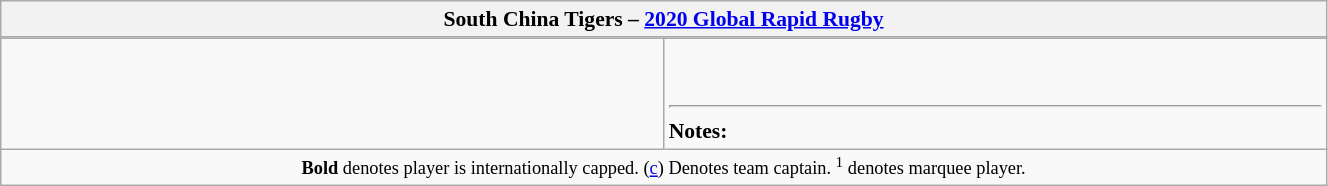<table class="wikitable floatleft" style="margin:0.1em 1.5em 1.5em 0; font-size:90%; width:70%; max-width:64em;">
<tr>
<th colspan="100%">South China Tigers – <a href='#'>2020 Global Rapid Rugby</a></th>
</tr>
<tr style="line-height:0;font-size:85%;">
<td style="padding:0;width:50%;"></td>
<td style="padding:0;width:50%;"></td>
</tr>
<tr class="wraplinks" style="vertical-align:top; text-indent:0.6em;">
<td></td>
<td><br><br><hr><strong>Notes:</strong>
<div></div></td>
</tr>
<tr>
<td colspan="100%" style="font-size:85%; text-align:center"><strong>Bold</strong> denotes player is internationally capped. (<a href='#'>c</a>) Denotes team captain. <sup>1</sup> denotes marquee player.</td>
</tr>
</table>
